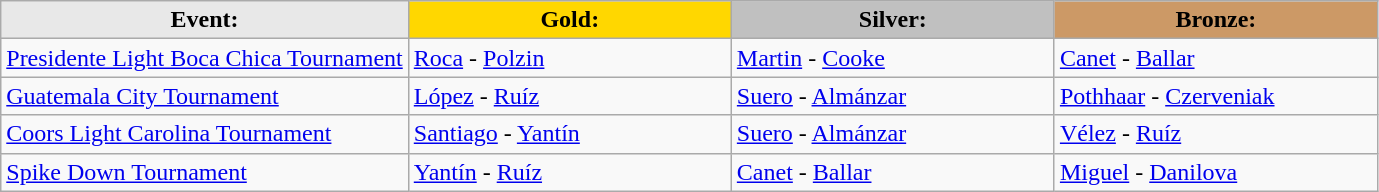<table class="wikitable">
<tr>
<th style="background: #e8e8e8">Event:</th>
<th style="background: gold; width: 13em;">Gold:</th>
<th style="background: silver; width: 13em;">Silver:</th>
<th style="background: #CC9966; width: 13em;">Bronze:</th>
</tr>
<tr>
<td><a href='#'>Presidente Light Boca Chica Tournament</a></td>
<td> <a href='#'>Roca</a> - <a href='#'>Polzin</a></td>
<td> <a href='#'>Martin</a> - <a href='#'>Cooke</a></td>
<td> <a href='#'>Canet</a> - <a href='#'>Ballar</a></td>
</tr>
<tr>
<td><a href='#'>Guatemala City Tournament</a></td>
<td> <a href='#'>López</a> - <a href='#'>Ruíz</a></td>
<td> <a href='#'>Suero</a> - <a href='#'>Almánzar</a></td>
<td> <a href='#'>Pothhaar</a> - <a href='#'>Czerveniak</a></td>
</tr>
<tr>
<td><a href='#'>Coors Light Carolina Tournament</a></td>
<td> <a href='#'>Santiago</a> - <a href='#'>Yantín</a></td>
<td> <a href='#'>Suero</a> - <a href='#'>Almánzar</a></td>
<td> <a href='#'>Vélez</a> - <a href='#'>Ruíz</a></td>
</tr>
<tr>
<td><a href='#'>Spike Down Tournament</a></td>
<td> <a href='#'>Yantín</a> - <a href='#'>Ruíz</a></td>
<td> <a href='#'>Canet</a> - <a href='#'>Ballar</a></td>
<td> <a href='#'>Miguel</a> - <a href='#'>Danilova</a></td>
</tr>
</table>
